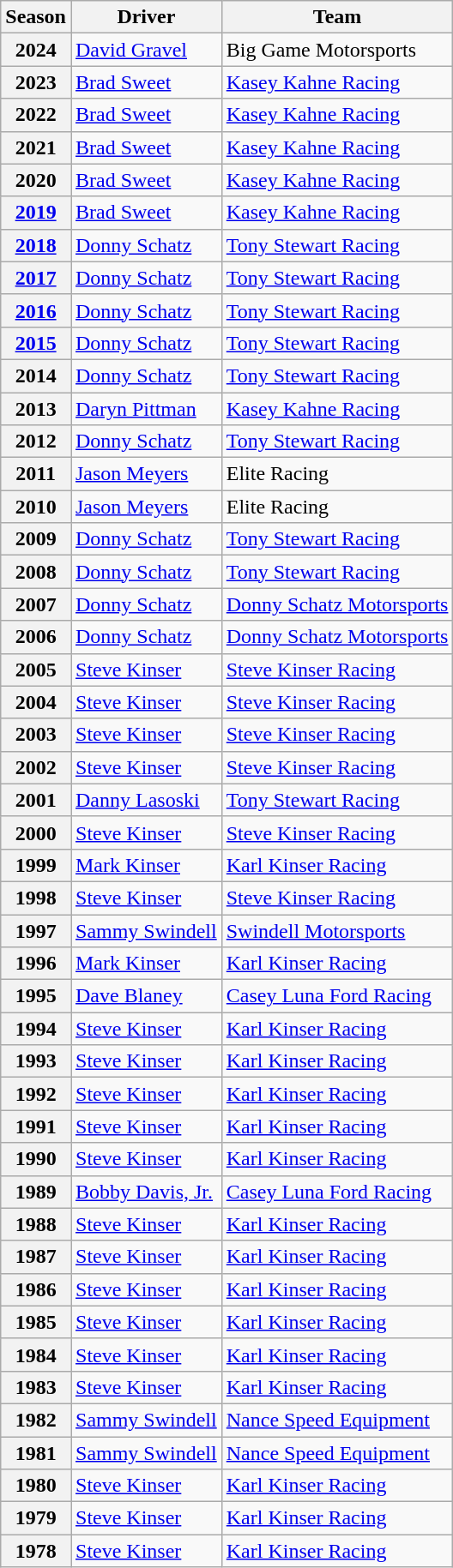<table class="wikitable">
<tr>
<th>Season</th>
<th>Driver</th>
<th>Team</th>
</tr>
<tr>
<th>2024</th>
<td><a href='#'>David Gravel</a></td>
<td>Big Game Motorsports</td>
</tr>
<tr>
<th>2023</th>
<td><a href='#'>Brad Sweet</a></td>
<td><a href='#'>Kasey Kahne Racing</a></td>
</tr>
<tr>
<th>2022</th>
<td><a href='#'>Brad Sweet</a></td>
<td><a href='#'>Kasey Kahne Racing</a></td>
</tr>
<tr>
<th>2021</th>
<td><a href='#'>Brad Sweet</a></td>
<td><a href='#'>Kasey Kahne Racing</a></td>
</tr>
<tr>
<th>2020</th>
<td><a href='#'>Brad Sweet</a></td>
<td><a href='#'>Kasey Kahne Racing</a></td>
</tr>
<tr>
<th><a href='#'>2019</a></th>
<td><a href='#'>Brad Sweet</a></td>
<td><a href='#'>Kasey Kahne Racing</a></td>
</tr>
<tr>
<th><a href='#'>2018</a></th>
<td><a href='#'>Donny Schatz</a></td>
<td><a href='#'>Tony Stewart Racing</a></td>
</tr>
<tr>
<th><a href='#'>2017</a></th>
<td><a href='#'>Donny Schatz</a></td>
<td><a href='#'>Tony Stewart Racing</a></td>
</tr>
<tr>
<th><a href='#'>2016</a></th>
<td><a href='#'>Donny Schatz</a></td>
<td><a href='#'>Tony Stewart Racing</a></td>
</tr>
<tr>
<th><a href='#'>2015</a></th>
<td><a href='#'>Donny Schatz</a></td>
<td><a href='#'>Tony Stewart Racing</a></td>
</tr>
<tr>
<th>2014</th>
<td><a href='#'>Donny Schatz</a></td>
<td><a href='#'>Tony Stewart Racing</a></td>
</tr>
<tr>
<th>2013</th>
<td><a href='#'>Daryn Pittman</a></td>
<td><a href='#'>Kasey Kahne Racing</a></td>
</tr>
<tr>
<th>2012</th>
<td><a href='#'>Donny Schatz</a></td>
<td><a href='#'>Tony Stewart Racing</a></td>
</tr>
<tr>
<th>2011</th>
<td><a href='#'>Jason Meyers</a></td>
<td>Elite Racing</td>
</tr>
<tr>
<th>2010</th>
<td><a href='#'>Jason Meyers</a></td>
<td>Elite Racing</td>
</tr>
<tr>
<th>2009</th>
<td><a href='#'>Donny Schatz</a></td>
<td><a href='#'>Tony Stewart Racing</a></td>
</tr>
<tr>
<th>2008</th>
<td><a href='#'>Donny Schatz</a></td>
<td><a href='#'>Tony Stewart Racing</a></td>
</tr>
<tr>
<th>2007</th>
<td><a href='#'>Donny Schatz</a></td>
<td><a href='#'>Donny Schatz Motorsports</a></td>
</tr>
<tr>
<th>2006</th>
<td><a href='#'>Donny Schatz</a></td>
<td><a href='#'>Donny Schatz Motorsports</a></td>
</tr>
<tr>
<th>2005</th>
<td><a href='#'>Steve Kinser</a></td>
<td><a href='#'>Steve Kinser Racing</a></td>
</tr>
<tr>
<th>2004</th>
<td><a href='#'>Steve Kinser</a></td>
<td><a href='#'>Steve Kinser Racing</a></td>
</tr>
<tr>
<th>2003</th>
<td><a href='#'>Steve Kinser</a></td>
<td><a href='#'>Steve Kinser Racing</a></td>
</tr>
<tr>
<th>2002</th>
<td><a href='#'>Steve Kinser</a></td>
<td><a href='#'>Steve Kinser Racing</a></td>
</tr>
<tr>
<th>2001</th>
<td><a href='#'>Danny Lasoski</a></td>
<td><a href='#'>Tony Stewart Racing</a></td>
</tr>
<tr>
<th>2000</th>
<td><a href='#'>Steve Kinser</a></td>
<td><a href='#'>Steve Kinser Racing</a></td>
</tr>
<tr>
<th>1999</th>
<td><a href='#'>Mark Kinser</a></td>
<td><a href='#'>Karl Kinser Racing</a></td>
</tr>
<tr>
<th>1998</th>
<td><a href='#'>Steve Kinser</a></td>
<td><a href='#'>Steve Kinser Racing</a></td>
</tr>
<tr>
<th>1997</th>
<td><a href='#'>Sammy Swindell</a></td>
<td><a href='#'>Swindell Motorsports</a></td>
</tr>
<tr>
<th>1996</th>
<td><a href='#'>Mark Kinser</a></td>
<td><a href='#'>Karl Kinser Racing</a></td>
</tr>
<tr>
<th>1995</th>
<td><a href='#'>Dave Blaney</a></td>
<td><a href='#'>Casey Luna Ford Racing</a></td>
</tr>
<tr>
<th>1994</th>
<td><a href='#'>Steve Kinser</a></td>
<td><a href='#'>Karl Kinser Racing</a></td>
</tr>
<tr>
<th>1993</th>
<td><a href='#'>Steve Kinser</a></td>
<td><a href='#'>Karl Kinser Racing</a></td>
</tr>
<tr>
<th>1992</th>
<td><a href='#'>Steve Kinser</a></td>
<td><a href='#'>Karl Kinser Racing</a></td>
</tr>
<tr>
<th>1991</th>
<td><a href='#'>Steve Kinser</a></td>
<td><a href='#'>Karl Kinser Racing</a></td>
</tr>
<tr>
<th>1990</th>
<td><a href='#'>Steve Kinser</a></td>
<td><a href='#'>Karl Kinser Racing</a></td>
</tr>
<tr>
<th>1989</th>
<td><a href='#'>Bobby Davis, Jr.</a></td>
<td><a href='#'>Casey Luna Ford Racing</a></td>
</tr>
<tr>
<th>1988</th>
<td><a href='#'>Steve Kinser</a></td>
<td><a href='#'>Karl Kinser Racing</a></td>
</tr>
<tr>
<th>1987</th>
<td><a href='#'>Steve Kinser</a></td>
<td><a href='#'>Karl Kinser Racing</a></td>
</tr>
<tr>
<th>1986</th>
<td><a href='#'>Steve Kinser</a></td>
<td><a href='#'>Karl Kinser Racing</a></td>
</tr>
<tr>
<th>1985</th>
<td><a href='#'>Steve Kinser</a></td>
<td><a href='#'>Karl Kinser Racing</a></td>
</tr>
<tr>
<th>1984</th>
<td><a href='#'>Steve Kinser</a></td>
<td><a href='#'>Karl Kinser Racing</a></td>
</tr>
<tr>
<th>1983</th>
<td><a href='#'>Steve Kinser</a></td>
<td><a href='#'>Karl Kinser Racing</a></td>
</tr>
<tr>
<th>1982</th>
<td><a href='#'>Sammy Swindell</a></td>
<td><a href='#'>Nance Speed Equipment</a></td>
</tr>
<tr>
<th>1981</th>
<td><a href='#'>Sammy Swindell</a></td>
<td><a href='#'>Nance Speed Equipment</a></td>
</tr>
<tr>
<th>1980</th>
<td><a href='#'>Steve Kinser</a></td>
<td><a href='#'>Karl Kinser Racing</a></td>
</tr>
<tr>
<th>1979</th>
<td><a href='#'>Steve Kinser</a></td>
<td><a href='#'>Karl Kinser Racing</a></td>
</tr>
<tr>
<th>1978</th>
<td><a href='#'>Steve Kinser</a></td>
<td><a href='#'>Karl Kinser Racing</a></td>
</tr>
</table>
